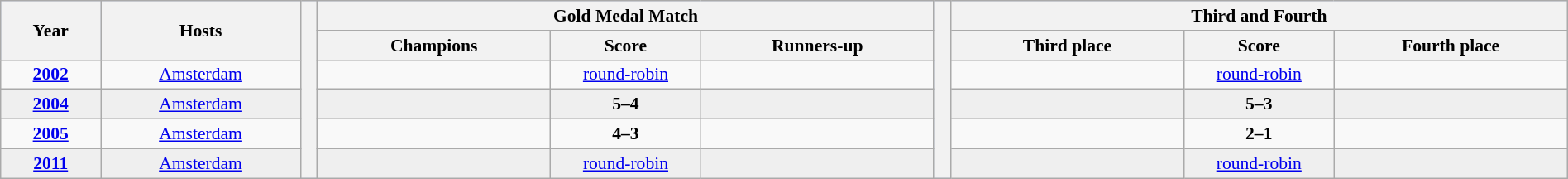<table class="wikitable" style="font-size:90%; width: 100%; text-align: center;">
<tr bgcolor=#c1d8ff>
<th rowspan=2 width=6%>Year</th>
<th rowspan=2 width=12%>Hosts</th>
<th width=1% rowspan=20 bgcolor=ffffff></th>
<th colspan=3>Gold Medal Match</th>
<th width=1% rowspan=20 bgcolor=ffffff></th>
<th colspan=3>Third and Fourth</th>
</tr>
<tr bgcolor=#efefef>
<th width=14%>Champions</th>
<th width=9%>Score</th>
<th width=14%>Runners-up</th>
<th width=14%>Third place</th>
<th width=9%>Score</th>
<th width=14%>Fourth place</th>
</tr>
<tr>
<td><strong><a href='#'>2002</a></strong></td>
<td><a href='#'>Amsterdam</a></td>
<td><strong></strong></td>
<td><a href='#'>round-robin</a></td>
<td></td>
<td></td>
<td><a href='#'>round-robin</a></td>
<td></td>
</tr>
<tr bgcolor=#efefef>
<td><strong><a href='#'>2004</a></strong></td>
<td><a href='#'>Amsterdam</a></td>
<td><strong></strong></td>
<td><strong>5–4</strong></td>
<td></td>
<td></td>
<td><strong>5–3</strong></td>
<td></td>
</tr>
<tr>
<td><strong><a href='#'>2005</a></strong></td>
<td><a href='#'>Amsterdam</a></td>
<td><strong></strong></td>
<td><strong>4–3</strong></td>
<td></td>
<td></td>
<td><strong>2–1</strong></td>
<td></td>
</tr>
<tr bgcolor=#efefef>
<td><strong><a href='#'>2011</a></strong></td>
<td><a href='#'>Amsterdam</a></td>
<td><strong></strong></td>
<td><a href='#'>round-robin</a></td>
<td></td>
<td></td>
<td><a href='#'>round-robin</a></td>
<td></td>
</tr>
</table>
